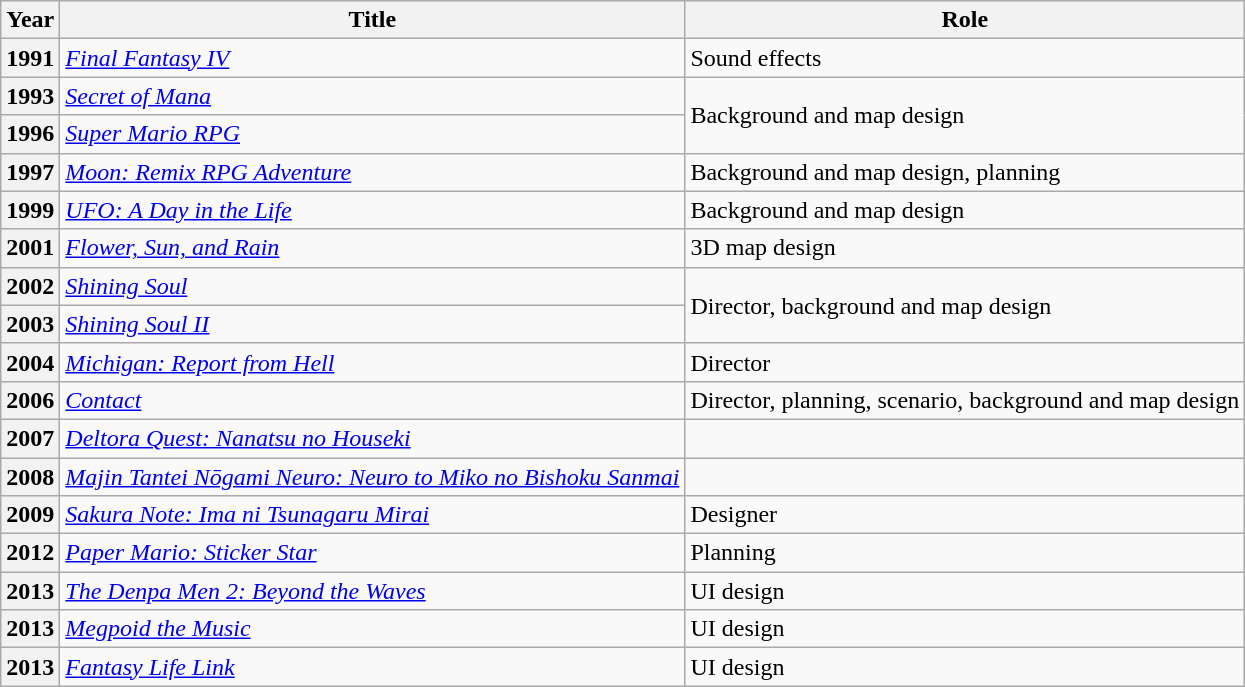<table class="wikitable sortable">
<tr>
<th>Year</th>
<th>Title</th>
<th>Role</th>
</tr>
<tr>
<th>1991</th>
<td><em><a href='#'>Final Fantasy IV</a></em></td>
<td>Sound effects</td>
</tr>
<tr>
<th>1993</th>
<td><em><a href='#'>Secret of Mana</a></em></td>
<td rowspan="2">Background and map design</td>
</tr>
<tr>
<th>1996</th>
<td><em><a href='#'>Super Mario RPG</a></em></td>
</tr>
<tr>
<th>1997</th>
<td><em><a href='#'>Moon: Remix RPG Adventure</a></em></td>
<td>Background and map design, planning</td>
</tr>
<tr>
<th>1999</th>
<td><em><a href='#'>UFO: A Day in the Life</a></em></td>
<td>Background and map design</td>
</tr>
<tr>
<th>2001</th>
<td><em><a href='#'>Flower, Sun, and Rain</a></em></td>
<td>3D map design</td>
</tr>
<tr>
<th>2002</th>
<td><em><a href='#'>Shining Soul</a></em></td>
<td rowspan="2">Director, background and map design</td>
</tr>
<tr>
<th>2003</th>
<td><em><a href='#'>Shining Soul II</a></em></td>
</tr>
<tr>
<th>2004</th>
<td><em><a href='#'>Michigan: Report from Hell</a></em></td>
<td>Director</td>
</tr>
<tr>
<th>2006</th>
<td><em><a href='#'>Contact</a></em></td>
<td>Director, planning, scenario, background and map design</td>
</tr>
<tr>
<th>2007</th>
<td><em><a href='#'>Deltora Quest: Nanatsu no Houseki</a></em></td>
<td></td>
</tr>
<tr>
<th>2008</th>
<td><em><a href='#'>Majin Tantei Nōgami Neuro: Neuro to Miko no Bishoku Sanmai</a></em></td>
<td></td>
</tr>
<tr>
<th>2009</th>
<td><em><a href='#'>Sakura Note: Ima ni Tsunagaru Mirai</a></em></td>
<td>Designer</td>
</tr>
<tr>
<th>2012</th>
<td><em><a href='#'>Paper Mario: Sticker Star</a></em></td>
<td>Planning</td>
</tr>
<tr>
<th>2013</th>
<td><em><a href='#'>The Denpa Men 2: Beyond the Waves</a></em></td>
<td>UI design</td>
</tr>
<tr>
<th>2013</th>
<td><em><a href='#'>Megpoid the Music</a></em></td>
<td>UI design</td>
</tr>
<tr>
<th>2013</th>
<td><em><a href='#'>Fantasy Life Link</a></em></td>
<td>UI design</td>
</tr>
</table>
